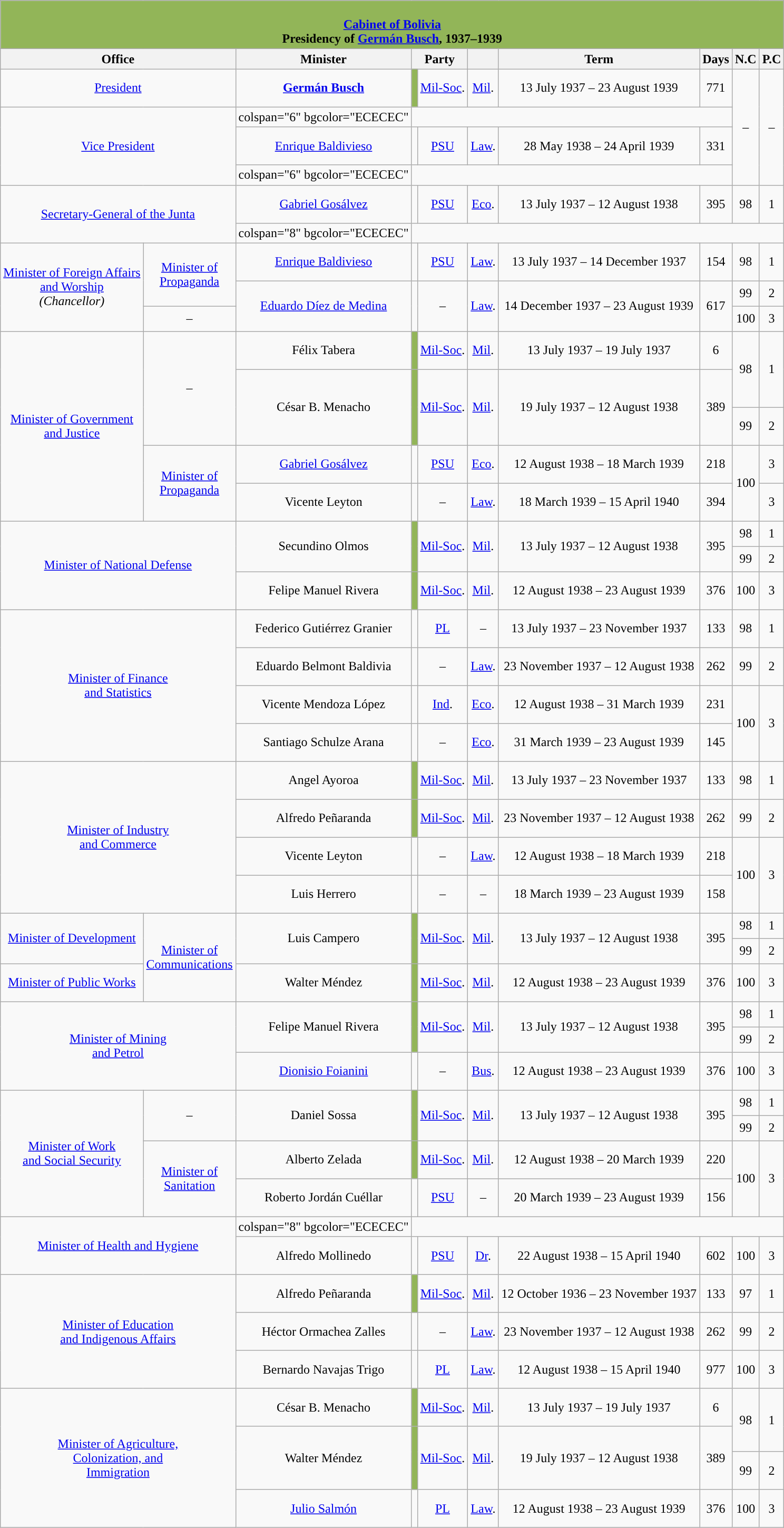<table class="wikitable" style="text-align:center;">
<tr>
<th colspan="10" style="background-color:#92B558;"><br><a href='#'>Cabinet of Bolivia</a><br>Presidency of <a href='#'>Germán Busch</a>, 1937–1939</th>
</tr>
<tr style="font-weight:bold;">
<th colspan="2">Office</th>
<th>Minister</th>
<th colspan="2">Party</th>
<th></th>
<th>Term</th>
<th>Days</th>
<th>N.C</th>
<th>P.C<br></th>
</tr>
<tr style="height:3em;">
<td colspan="2"><a href='#'>President</a></td>
<td><strong><a href='#'>Germán Busch</a></strong></td>
<td style="background:#92B558;"></td>
<td><a href='#'>Mil-Soc</a>.</td>
<td><a href='#'>Mil</a>.</td>
<td>13 July 1937 – 23 August 1939</td>
<td>771</td>
<td rowspan="4">–</td>
<td rowspan="4">–<br></td>
</tr>
<tr>
<td rowspan="3" colspan="2"><a href='#'>Vice President</a></td>
<td>colspan="6" bgcolor="ECECEC" </td>
</tr>
<tr style="height:3em;">
<td><a href='#'>Enrique Baldivieso</a></td>
<td style="background:"></td>
<td><a href='#'>PSU</a></td>
<td><a href='#'>Law</a>.</td>
<td>28 May 1938 – 24 April 1939</td>
<td>331</td>
</tr>
<tr>
<td>colspan="6" bgcolor="ECECEC" <br></td>
</tr>
<tr style="height:3em;">
<td colspan="2" rowspan="2"><a href='#'>Secretary-General of the Junta</a></td>
<td><a href='#'>Gabriel Gosálvez</a></td>
<td style="background:"></td>
<td><a href='#'>PSU</a></td>
<td><a href='#'>Eco</a>.</td>
<td>13 July 1937 – 12 August 1938</td>
<td>395</td>
<td>98</td>
<td>1</td>
</tr>
<tr>
<td>colspan="8" bgcolor="ECECEC" <br></td>
</tr>
<tr style="height:3em;">
<td rowspan="3"><a href='#'>Minister of Foreign Affairs<br>and Worship</a><br><em>(Chancellor)</em></td>
<td rowspan="2"><a href='#'>Minister of<br>Propaganda</a></td>
<td><a href='#'>Enrique Baldivieso</a></td>
<td style="background:"></td>
<td><a href='#'>PSU</a></td>
<td><a href='#'>Law</a>.</td>
<td>13 July 1937 – 14 December 1937</td>
<td>154</td>
<td>98</td>
<td>1</td>
</tr>
<tr style="height:2em;">
<td rowspan="2"><a href='#'>Eduardo Díez de Medina</a></td>
<td rowspan="2" style="background:"></td>
<td rowspan="2">–</td>
<td rowspan="2"><a href='#'>Law</a>.</td>
<td rowspan="2">14 December 1937 – 23 August 1939</td>
<td rowspan="2">617</td>
<td>99</td>
<td>2</td>
</tr>
<tr style="height:2em;">
<td>–</td>
<td>100</td>
<td>3<br></td>
</tr>
<tr style="height:3em;">
<td rowspan="5"><a href='#'>Minister of Government<br>and Justice</a></td>
<td rowspan="3">–</td>
<td>Félix Tabera</td>
<td style="background:#92B558;"></td>
<td><a href='#'>Mil-Soc</a>.</td>
<td><a href='#'>Mil</a>.</td>
<td>13 July 1937 – 19 July 1937</td>
<td>6</td>
<td rowspan="2">98</td>
<td rowspan="2">1</td>
</tr>
<tr style="height:3em;">
<td rowspan="2">César B. Menacho</td>
<td rowspan="2" style="background:#92B558;"></td>
<td rowspan="2"><a href='#'>Mil-Soc</a>.</td>
<td rowspan="2"><a href='#'>Mil</a>.</td>
<td rowspan="2">19 July 1937 – 12 August 1938</td>
<td rowspan="2">389</td>
</tr>
<tr style="height:3em;">
<td>99</td>
<td>2</td>
</tr>
<tr style="height:3em;">
<td rowspan="2"><a href='#'>Minister of<br>Propaganda</a></td>
<td><a href='#'>Gabriel Gosálvez</a></td>
<td style="background:"></td>
<td><a href='#'>PSU</a></td>
<td><a href='#'>Eco</a>.</td>
<td>12 August 1938 – 18 March 1939</td>
<td>218</td>
<td rowspan="2">100</td>
<td>3</td>
</tr>
<tr style="height:3em;">
<td>Vicente Leyton</td>
<td style="background:"></td>
<td>–</td>
<td><a href='#'>Law</a>.</td>
<td>18 March 1939 – 15 April 1940</td>
<td>394</td>
<td>3<br></td>
</tr>
<tr style="height:2em;">
<td rowspan="3" colspan="2"><a href='#'>Minister of National Defense</a></td>
<td rowspan="2">Secundino Olmos</td>
<td rowspan="2" style="background:#92B558;"></td>
<td rowspan="2"><a href='#'>Mil-Soc</a>.</td>
<td rowspan="2"><a href='#'>Mil</a>.</td>
<td rowspan="2">13 July 1937 – 12 August 1938</td>
<td rowspan="2">395</td>
<td>98</td>
<td>1</td>
</tr>
<tr style="height:2em;">
<td>99</td>
<td>2</td>
</tr>
<tr style="height:3em;">
<td>Felipe Manuel Rivera</td>
<td style="background:#92B558;"></td>
<td><a href='#'>Mil-Soc</a>.</td>
<td><a href='#'>Mil</a>.</td>
<td>12 August 1938 – 23 August 1939</td>
<td>376</td>
<td>100</td>
<td>3<br></td>
</tr>
<tr style="height:3em;">
<td colspan="2" rowspan="4"><a href='#'>Minister of Finance<br>and Statistics</a></td>
<td>Federico Gutiérrez Granier</td>
<td style="background:"></td>
<td><a href='#'>PL</a></td>
<td>–</td>
<td>13 July 1937 – 23 November 1937</td>
<td>133</td>
<td>98</td>
<td>1</td>
</tr>
<tr style="height:3em;">
<td>Eduardo Belmont Baldivia</td>
<td style="background:"></td>
<td>–</td>
<td><a href='#'>Law</a>.</td>
<td>23 November 1937 – 12 August 1938</td>
<td>262</td>
<td>99</td>
<td>2</td>
</tr>
<tr style="height:3em;">
<td>Vicente Mendoza López</td>
<td style="background:"></td>
<td><a href='#'>Ind</a>.</td>
<td><a href='#'>Eco</a>.</td>
<td>12 August 1938 – 31 March 1939</td>
<td>231</td>
<td rowspan="2">100</td>
<td rowspan="2">3</td>
</tr>
<tr style="height:3em;">
<td>Santiago Schulze Arana</td>
<td style="background:"></td>
<td>–</td>
<td><a href='#'>Eco</a>.</td>
<td>31 March 1939 – 23 August 1939</td>
<td>145<br></td>
</tr>
<tr style="height:3em;">
<td colspan="2" rowspan="4"><a href='#'>Minister of Industry<br>and Commerce</a></td>
<td>Angel Ayoroa</td>
<td style="background:#92B558;"></td>
<td><a href='#'>Mil-Soc</a>.</td>
<td><a href='#'>Mil</a>.</td>
<td>13 July 1937 – 23 November 1937</td>
<td>133</td>
<td>98</td>
<td>1</td>
</tr>
<tr style="height:3em;">
<td>Alfredo Peñaranda</td>
<td style="background:#92B558;"></td>
<td><a href='#'>Mil-Soc</a>.</td>
<td><a href='#'>Mil</a>.</td>
<td>23 November 1937 – 12 August 1938</td>
<td>262</td>
<td>99</td>
<td>2</td>
</tr>
<tr style="height:3em;">
<td>Vicente Leyton</td>
<td style="background:"></td>
<td>–</td>
<td><a href='#'>Law</a>.</td>
<td>12 August 1938 – 18 March 1939</td>
<td>218</td>
<td rowspan="2">100</td>
<td rowspan="2">3</td>
</tr>
<tr style="height:3em;">
<td>Luis Herrero</td>
<td style="background:"></td>
<td>–</td>
<td>–</td>
<td>18 March 1939 – 23 August 1939</td>
<td>158<br></td>
</tr>
<tr style="height:2em;">
<td rowspan="2"><a href='#'>Minister of Development</a></td>
<td rowspan="3"><a href='#'>Minister of<br>Communications</a></td>
<td rowspan="2">Luis Campero</td>
<td rowspan="2"style="background:#92B558;"></td>
<td rowspan="2"><a href='#'>Mil-Soc</a>.</td>
<td rowspan="2"><a href='#'>Mil</a>.</td>
<td rowspan="2">13 July 1937 – 12 August 1938</td>
<td rowspan="2">395</td>
<td>98</td>
<td>1</td>
</tr>
<tr style="height:2em;">
<td>99</td>
<td>2</td>
</tr>
<tr style="height:3em;">
<td><a href='#'>Minister of Public Works</a></td>
<td>Walter Méndez</td>
<td style="background:#92B558;"></td>
<td><a href='#'>Mil-Soc</a>.</td>
<td><a href='#'>Mil</a>.</td>
<td>12 August 1938 – 23 August 1939</td>
<td>376</td>
<td>100</td>
<td>3<br></td>
</tr>
<tr style="height:2em;">
<td colspan="2" rowspan="3"><a href='#'>Minister of Mining<br>and Petrol</a></td>
<td rowspan="2">Felipe Manuel Rivera</td>
<td rowspan="2" style="background:#92B558;"></td>
<td rowspan="2"><a href='#'>Mil-Soc</a>.</td>
<td rowspan="2"><a href='#'>Mil</a>.</td>
<td rowspan="2">13 July 1937 – 12 August 1938</td>
<td rowspan="2">395</td>
<td>98</td>
<td>1</td>
</tr>
<tr style="height:2em;">
<td>99</td>
<td>2</td>
</tr>
<tr style="height:3em;">
<td><a href='#'>Dionisio Foianini</a></td>
<td style="background:"></td>
<td>–</td>
<td><a href='#'>Bus</a>.</td>
<td>12 August 1938 – 23 August 1939</td>
<td>376</td>
<td>100</td>
<td>3<br></td>
</tr>
<tr style="height:2em;">
<td rowspan="4"><a href='#'>Minister of Work<br>and Social Security</a></td>
<td rowspan="2">–</td>
<td rowspan="2">Daniel Sossa</td>
<td rowspan="2" style="background:#92B558;"></td>
<td rowspan="2"><a href='#'>Mil-Soc</a>.</td>
<td rowspan="2"><a href='#'>Mil</a>.</td>
<td rowspan="2">13 July 1937 – 12 August 1938</td>
<td rowspan="2">395</td>
<td>98</td>
<td>1</td>
</tr>
<tr style="height:2em;">
<td>99</td>
<td>2</td>
</tr>
<tr style="height:3em;">
<td rowspan="2"><a href='#'>Minister of<br>Sanitation</a></td>
<td>Alberto Zelada</td>
<td style="background:#92B558;"></td>
<td><a href='#'>Mil-Soc</a>.</td>
<td><a href='#'>Mil</a>.</td>
<td>12 August 1938 – 20 March 1939</td>
<td>220</td>
<td rowspan="2">100</td>
<td rowspan="2">3</td>
</tr>
<tr style="height:3em;">
<td>Roberto Jordán Cuéllar</td>
<td style="background:"></td>
<td><a href='#'>PSU</a></td>
<td>–</td>
<td>20 March 1939 – 23 August 1939</td>
<td>156<br></td>
</tr>
<tr>
<td colspan="2" rowspan="2"><a href='#'>Minister of Health and Hygiene</a></td>
<td>colspan="8" bgcolor="ECECEC" </td>
</tr>
<tr style="height:3em;">
<td>Alfredo Mollinedo</td>
<td style="background:"></td>
<td><a href='#'>PSU</a></td>
<td><a href='#'>Dr</a>.</td>
<td>22 August 1938 – 15 April 1940</td>
<td>602</td>
<td>100</td>
<td>3<br></td>
</tr>
<tr style="height:3em;">
<td colspan="2" rowspan="3"><a href='#'>Minister of Education<br>and Indigenous Affairs</a></td>
<td>Alfredo Peñaranda</td>
<td style="background:#92B558;"></td>
<td><a href='#'>Mil-Soc</a>.</td>
<td><a href='#'>Mil</a>.</td>
<td>12 October 1936 – 23 November 1937</td>
<td>133</td>
<td>97</td>
<td>1</td>
</tr>
<tr style="height:3em;">
<td>Héctor Ormachea Zalles</td>
<td style="background:"></td>
<td>–</td>
<td><a href='#'>Law</a>.</td>
<td>23 November 1937 – 12 August 1938</td>
<td>262</td>
<td>99</td>
<td>2</td>
</tr>
<tr style="height:3em;">
<td>Bernardo Navajas Trigo</td>
<td style="background:"></td>
<td><a href='#'>PL</a></td>
<td><a href='#'>Law</a>.</td>
<td>12 August 1938 – 15 April 1940</td>
<td>977</td>
<td>100</td>
<td>3<br></td>
</tr>
<tr style="height:3em;">
<td rowspan="4" colspan="2"><a href='#'>Minister of Agriculture,<br>Colonization, and<br>Immigration</a></td>
<td>César B. Menacho</td>
<td style="background:#92B558;"></td>
<td><a href='#'>Mil-Soc</a>.</td>
<td><a href='#'>Mil</a>.</td>
<td>13 July 1937 – 19 July 1937</td>
<td>6</td>
<td rowspan="2">98</td>
<td rowspan="2">1</td>
</tr>
<tr style="height:2em;">
<td rowspan="2">Walter Méndez</td>
<td rowspan="2" style="background:#92B558;"></td>
<td rowspan="2"><a href='#'>Mil-Soc</a>.</td>
<td rowspan="2"><a href='#'>Mil</a>.</td>
<td rowspan="2">19 July 1937 – 12 August 1938</td>
<td rowspan="2">389</td>
</tr>
<tr style="height:3em;">
<td>99</td>
<td>2</td>
</tr>
<tr style="height:3em;">
<td><a href='#'>Julio Salmón</a></td>
<td style="background:"></td>
<td><a href='#'>PL</a></td>
<td><a href='#'>Law</a>.</td>
<td>12 August 1938 – 23 August 1939</td>
<td>376</td>
<td>100</td>
<td>3</td>
</tr>
</table>
